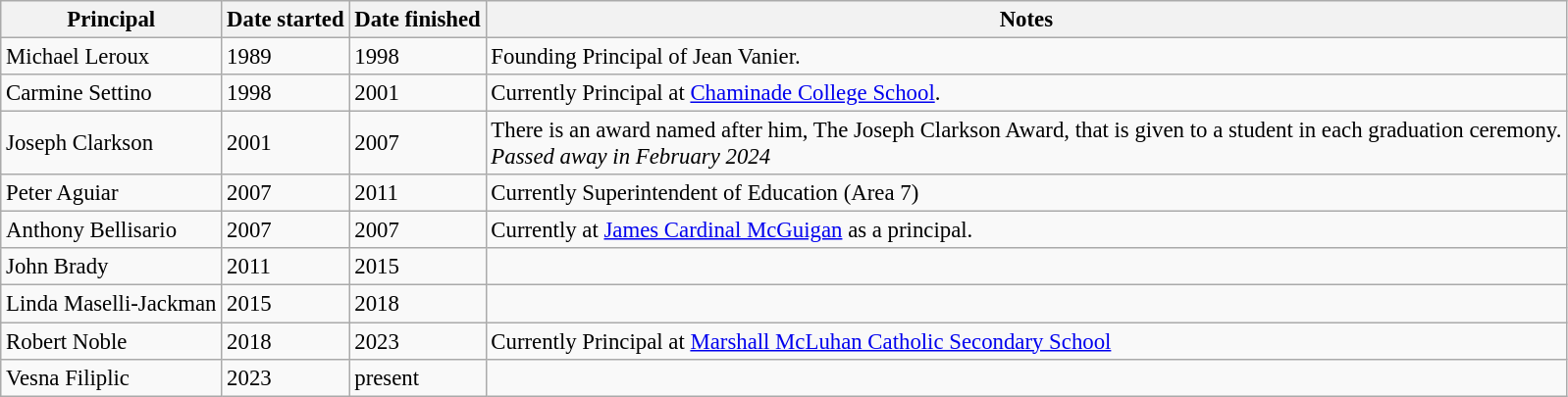<table class="wikitable" style="font-size:95%; text-align:left;">
<tr>
<th>Principal</th>
<th>Date started</th>
<th>Date finished</th>
<th>Notes</th>
</tr>
<tr>
<td>Michael Leroux</td>
<td>1989</td>
<td>1998</td>
<td>Founding Principal of Jean Vanier.</td>
</tr>
<tr>
<td>Carmine Settino</td>
<td>1998</td>
<td>2001</td>
<td>Currently Principal at <a href='#'>Chaminade College School</a>.</td>
</tr>
<tr>
<td>Joseph Clarkson</td>
<td>2001</td>
<td>2007</td>
<td>There is an award named after him, The Joseph Clarkson Award, that is given to a student in each graduation ceremony.<br><em>Passed away in February 2024</em></td>
</tr>
<tr>
<td>Peter Aguiar</td>
<td>2007</td>
<td>2011</td>
<td>Currently Superintendent of Education (Area 7)</td>
</tr>
<tr>
<td>Anthony Bellisario<br></td>
<td>2007</td>
<td>2007</td>
<td>Currently at <a href='#'>James Cardinal McGuigan</a> as a principal.</td>
</tr>
<tr>
<td>John Brady</td>
<td>2011</td>
<td>2015</td>
<td></td>
</tr>
<tr>
<td>Linda Maselli-Jackman</td>
<td>2015</td>
<td>2018</td>
<td></td>
</tr>
<tr>
<td>Robert Noble</td>
<td>2018</td>
<td>2023</td>
<td>Currently Principal at <a href='#'>Marshall McLuhan Catholic Secondary School</a></td>
</tr>
<tr>
<td>Vesna Filiplic</td>
<td>2023</td>
<td>present</td>
</tr>
</table>
